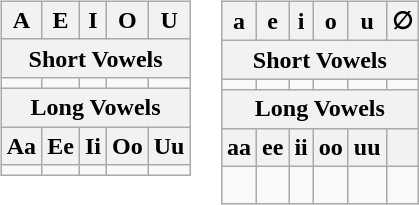<table>
<tr style="vertical-align: top;">
<td><br><table class="wikitable" style="text-align:center;">
<tr>
<th>A</th>
<th>E</th>
<th>I</th>
<th>O</th>
<th>U</th>
</tr>
<tr>
<th colspan="5">Short Vowels</th>
</tr>
<tr dir="rtl">
<td><span></span></td>
<td><span></span></td>
<td><span></span></td>
<td><span></span></td>
<td><span></span></td>
</tr>
<tr>
<th colspan="5">Long Vowels</th>
</tr>
<tr>
<th>Aa</th>
<th>Ee</th>
<th>Ii</th>
<th>Oo</th>
<th>Uu</th>
</tr>
<tr dir="rtl">
<td><span></span></td>
<td><span></span></td>
<td><span></span></td>
<td><span></span></td>
<td><span></span></td>
</tr>
</table>
</td>
<td><br><table class="wikitable" style="text-align:center;">
<tr>
<th>a</th>
<th>e</th>
<th>i</th>
<th>o</th>
<th>u</th>
<th>∅</th>
</tr>
<tr>
<th colspan="6">Short Vowels</th>
</tr>
<tr dir="rtl">
<td><span></span></td>
<td><span></span></td>
<td><span></span></td>
<td><span></span></td>
<td><span></span></td>
<td><span></span></td>
</tr>
<tr>
<th colspan="6">Long Vowels</th>
</tr>
<tr>
<th>aa</th>
<th>ee</th>
<th>ii</th>
<th>oo</th>
<th>uu</th>
<th></th>
</tr>
<tr dir="rtl">
<td><span></span></td>
<td><span><br></span></td>
<td><span><br></span></td>
<td><span></span></td>
<td><span></span></td>
</tr>
</table>
</td>
</tr>
</table>
